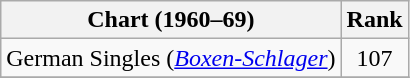<table class="wikitable">
<tr>
<th scope="col">Chart (1960–69)</th>
<th scope="col">Rank</th>
</tr>
<tr>
<td>German Singles (<em><a href='#'>Boxen-Schlager</a></em>)</td>
<td align="center">107</td>
</tr>
<tr>
</tr>
</table>
